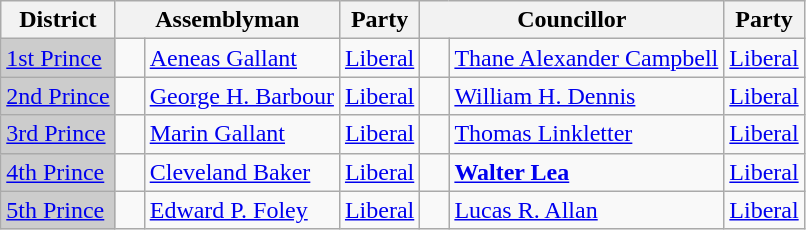<table class="wikitable">
<tr>
<th>District</th>
<th colspan="2">Assemblyman</th>
<th>Party</th>
<th colspan="2">Councillor</th>
<th>Party</th>
</tr>
<tr>
<td bgcolor="CCCCCC"><a href='#'>1st Prince</a></td>
<td>   </td>
<td><a href='#'>Aeneas Gallant</a></td>
<td><a href='#'>Liberal</a></td>
<td>   </td>
<td><a href='#'>Thane Alexander Campbell</a></td>
<td><a href='#'>Liberal</a></td>
</tr>
<tr>
<td bgcolor="CCCCCC"><a href='#'>2nd Prince</a></td>
<td>   </td>
<td><a href='#'>George H. Barbour</a></td>
<td><a href='#'>Liberal</a></td>
<td>   </td>
<td><a href='#'>William H. Dennis</a></td>
<td><a href='#'>Liberal</a></td>
</tr>
<tr>
<td bgcolor="CCCCCC"><a href='#'>3rd Prince</a></td>
<td>   </td>
<td><a href='#'>Marin Gallant</a></td>
<td><a href='#'>Liberal</a></td>
<td>   </td>
<td><a href='#'>Thomas Linkletter</a></td>
<td><a href='#'>Liberal</a></td>
</tr>
<tr>
<td bgcolor="CCCCCC"><a href='#'>4th Prince</a></td>
<td>   </td>
<td><a href='#'>Cleveland Baker</a></td>
<td><a href='#'>Liberal</a></td>
<td>    <br></td>
<td><strong><a href='#'>Walter Lea</a></strong></td>
<td><a href='#'>Liberal</a></td>
</tr>
<tr>
<td bgcolor="CCCCCC"><a href='#'>5th Prince</a></td>
<td>   </td>
<td><a href='#'>Edward P. Foley</a></td>
<td><a href='#'>Liberal</a></td>
<td>   </td>
<td><a href='#'>Lucas R. Allan</a></td>
<td><a href='#'>Liberal</a></td>
</tr>
</table>
